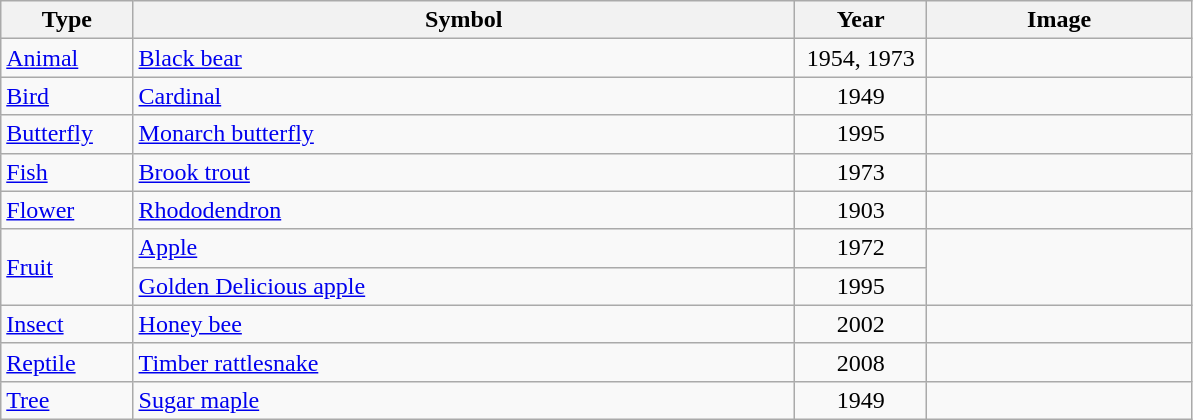<table class="wikitable">
<tr>
<th width="10%">Type</th>
<th width="50%">Symbol</th>
<th width="10%">Year</th>
<th width="20%">Image</th>
</tr>
<tr>
<td><a href='#'>Animal</a></td>
<td><a href='#'>Black bear</a></td>
<td align="center">1954, 1973</td>
<td align="center"></td>
</tr>
<tr>
<td><a href='#'>Bird</a></td>
<td><a href='#'>Cardinal</a></td>
<td align="center">1949</td>
<td align="center"></td>
</tr>
<tr>
<td><a href='#'>Butterfly</a></td>
<td><a href='#'>Monarch butterfly</a></td>
<td align="center">1995</td>
<td align="center"></td>
</tr>
<tr>
<td><a href='#'>Fish</a></td>
<td><a href='#'>Brook trout</a></td>
<td align="center">1973</td>
<td align="center"></td>
</tr>
<tr>
<td><a href='#'>Flower</a></td>
<td><a href='#'>Rhododendron</a></td>
<td align="center">1903</td>
<td align="center"></td>
</tr>
<tr>
<td rowspan=2><a href='#'>Fruit</a></td>
<td><a href='#'>Apple</a></td>
<td align="center">1972</td>
<td align="center" rowspan=2></td>
</tr>
<tr>
<td><a href='#'>Golden Delicious apple</a></td>
<td align="center">1995</td>
</tr>
<tr>
<td><a href='#'>Insect</a></td>
<td><a href='#'>Honey bee</a></td>
<td align="center">2002</td>
<td align="center"></td>
</tr>
<tr>
<td><a href='#'>Reptile</a></td>
<td><a href='#'>Timber rattlesnake</a></td>
<td align="center">2008</td>
<td align="center"></td>
</tr>
<tr>
<td><a href='#'>Tree</a></td>
<td><a href='#'>Sugar maple</a></td>
<td align="center">1949</td>
<td align="center"></td>
</tr>
</table>
